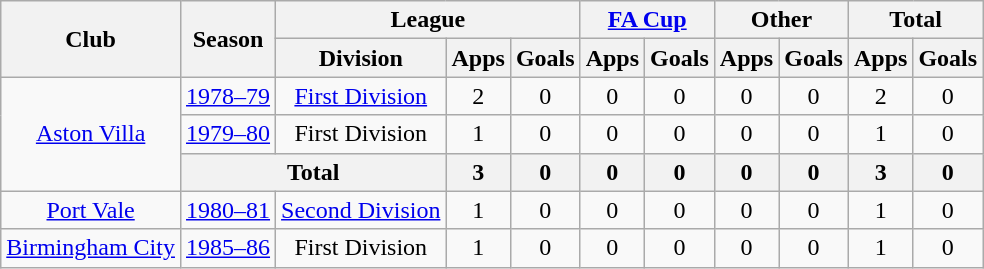<table class="wikitable" style="text-align:center">
<tr>
<th rowspan="2">Club</th>
<th rowspan="2">Season</th>
<th colspan="3">League</th>
<th colspan="2"><a href='#'>FA Cup</a></th>
<th colspan="2">Other</th>
<th colspan="2">Total</th>
</tr>
<tr>
<th>Division</th>
<th>Apps</th>
<th>Goals</th>
<th>Apps</th>
<th>Goals</th>
<th>Apps</th>
<th>Goals</th>
<th>Apps</th>
<th>Goals</th>
</tr>
<tr>
<td rowspan="3"><a href='#'>Aston Villa</a></td>
<td><a href='#'>1978–79</a></td>
<td><a href='#'>First Division</a></td>
<td>2</td>
<td>0</td>
<td>0</td>
<td>0</td>
<td>0</td>
<td>0</td>
<td>2</td>
<td>0</td>
</tr>
<tr>
<td><a href='#'>1979–80</a></td>
<td>First Division</td>
<td>1</td>
<td>0</td>
<td>0</td>
<td>0</td>
<td>0</td>
<td>0</td>
<td>1</td>
<td>0</td>
</tr>
<tr>
<th colspan="2">Total</th>
<th>3</th>
<th>0</th>
<th>0</th>
<th>0</th>
<th>0</th>
<th>0</th>
<th>3</th>
<th>0</th>
</tr>
<tr>
<td><a href='#'>Port Vale</a></td>
<td><a href='#'>1980–81</a></td>
<td><a href='#'>Second Division</a></td>
<td>1</td>
<td>0</td>
<td>0</td>
<td>0</td>
<td>0</td>
<td>0</td>
<td>1</td>
<td>0</td>
</tr>
<tr>
<td><a href='#'>Birmingham City</a></td>
<td><a href='#'>1985–86</a></td>
<td>First Division</td>
<td>1</td>
<td>0</td>
<td>0</td>
<td>0</td>
<td>0</td>
<td>0</td>
<td>1</td>
<td>0</td>
</tr>
</table>
